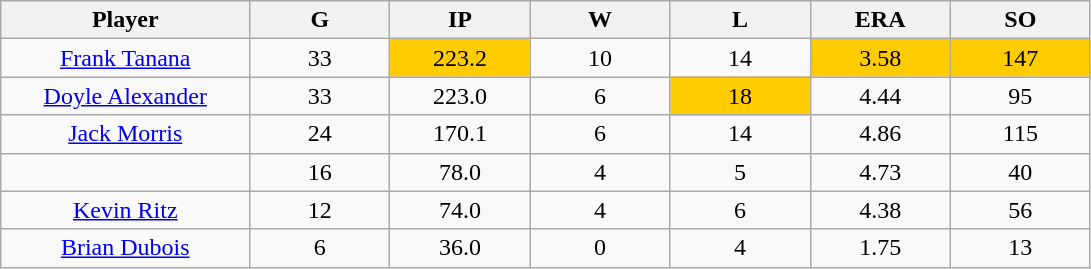<table class="wikitable sortable">
<tr>
<th bgcolor="#DDDDFF" width="16%">Player</th>
<th bgcolor="#DDDDFF" width="9%">G</th>
<th bgcolor="#DDDDFF" width="9%">IP</th>
<th bgcolor="#DDDDFF" width="9%">W</th>
<th bgcolor="#DDDDFF" width="9%">L</th>
<th bgcolor="#DDDDFF" width="9%">ERA</th>
<th bgcolor="#DDDDFF" width="9%">SO</th>
</tr>
<tr align="center">
<td><a href='#'>Frank Tanana</a></td>
<td>33</td>
<td bgcolor="FFCC00">223.2</td>
<td>10</td>
<td>14</td>
<td bgcolor="FFCC00">3.58</td>
<td bgcolor="FFCC00">147</td>
</tr>
<tr align=center>
<td><a href='#'>Doyle Alexander</a></td>
<td>33</td>
<td>223.0</td>
<td>6</td>
<td bgcolor="FFCC00">18</td>
<td>4.44</td>
<td>95</td>
</tr>
<tr align=center>
<td><a href='#'>Jack Morris</a></td>
<td>24</td>
<td>170.1</td>
<td>6</td>
<td>14</td>
<td>4.86</td>
<td>115</td>
</tr>
<tr align=center>
<td></td>
<td>16</td>
<td>78.0</td>
<td>4</td>
<td>5</td>
<td>4.73</td>
<td>40</td>
</tr>
<tr align="center">
<td><a href='#'>Kevin Ritz</a></td>
<td>12</td>
<td>74.0</td>
<td>4</td>
<td>6</td>
<td>4.38</td>
<td>56</td>
</tr>
<tr align=center>
<td><a href='#'>Brian Dubois</a></td>
<td>6</td>
<td>36.0</td>
<td>0</td>
<td>4</td>
<td>1.75</td>
<td>13</td>
</tr>
</table>
